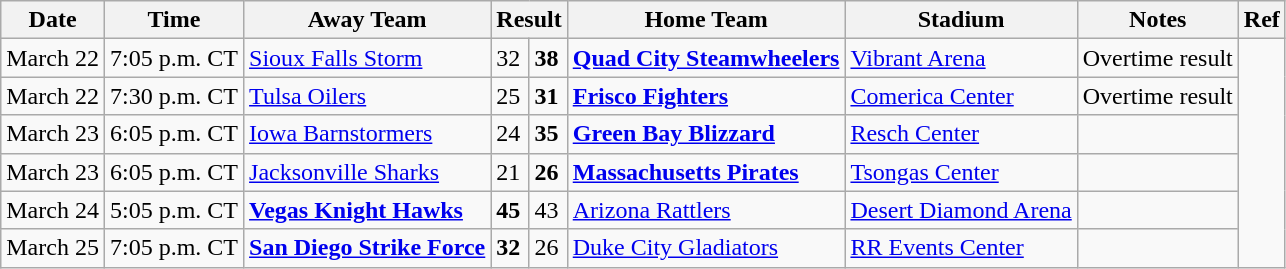<table class="wikitable">
<tr>
<th>Date</th>
<th>Time</th>
<th>Away Team</th>
<th colspan="2">Result</th>
<th>Home Team</th>
<th>Stadium</th>
<th>Notes</th>
<th>Ref</th>
</tr>
<tr>
<td>March 22</td>
<td>7:05 p.m. CT</td>
<td><a href='#'>Sioux Falls Storm</a></td>
<td>32</td>
<td><strong>38</strong></td>
<td><strong><a href='#'>Quad City Steamwheelers</a></strong></td>
<td><a href='#'>Vibrant Arena</a></td>
<td>Overtime result</td>
<td rowspan=6></td>
</tr>
<tr>
<td>March 22</td>
<td>7:30 p.m. CT</td>
<td><a href='#'>Tulsa Oilers</a></td>
<td>25</td>
<td><strong>31</strong></td>
<td><strong><a href='#'>Frisco Fighters</a></strong></td>
<td><a href='#'>Comerica Center</a></td>
<td>Overtime result</td>
</tr>
<tr>
<td>March 23</td>
<td>6:05 p.m. CT</td>
<td><a href='#'>Iowa Barnstormers</a></td>
<td>24</td>
<td><strong>35</strong></td>
<td><strong><a href='#'>Green Bay Blizzard</a></strong></td>
<td><a href='#'>Resch Center</a></td>
<td></td>
</tr>
<tr>
<td>March 23</td>
<td>6:05 p.m. CT</td>
<td><a href='#'>Jacksonville Sharks</a></td>
<td>21</td>
<td><strong>26</strong></td>
<td><strong><a href='#'>Massachusetts Pirates</a></strong></td>
<td><a href='#'>Tsongas Center</a></td>
<td></td>
</tr>
<tr>
<td>March 24</td>
<td>5:05 p.m. CT</td>
<td><strong><a href='#'>Vegas Knight Hawks</a></strong></td>
<td><strong>45</strong></td>
<td>43</td>
<td><a href='#'>Arizona Rattlers</a></td>
<td><a href='#'>Desert Diamond Arena</a></td>
<td></td>
</tr>
<tr>
<td>March 25</td>
<td>7:05 p.m. CT</td>
<td><strong><a href='#'>San Diego Strike Force</a></strong></td>
<td><strong>32</strong></td>
<td>26</td>
<td><a href='#'>Duke City Gladiators</a></td>
<td><a href='#'>RR Events Center</a></td>
<td></td>
</tr>
</table>
